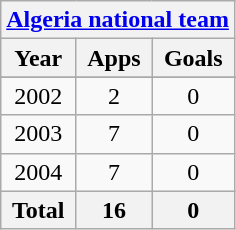<table class="wikitable" style="text-align:center">
<tr>
<th colspan=3><a href='#'>Algeria national team</a></th>
</tr>
<tr>
<th>Year</th>
<th>Apps</th>
<th>Goals</th>
</tr>
<tr>
</tr>
<tr>
<td>2002</td>
<td>2</td>
<td>0</td>
</tr>
<tr>
<td>2003</td>
<td>7</td>
<td>0</td>
</tr>
<tr>
<td>2004</td>
<td>7</td>
<td>0</td>
</tr>
<tr>
<th>Total</th>
<th>16</th>
<th>0</th>
</tr>
</table>
